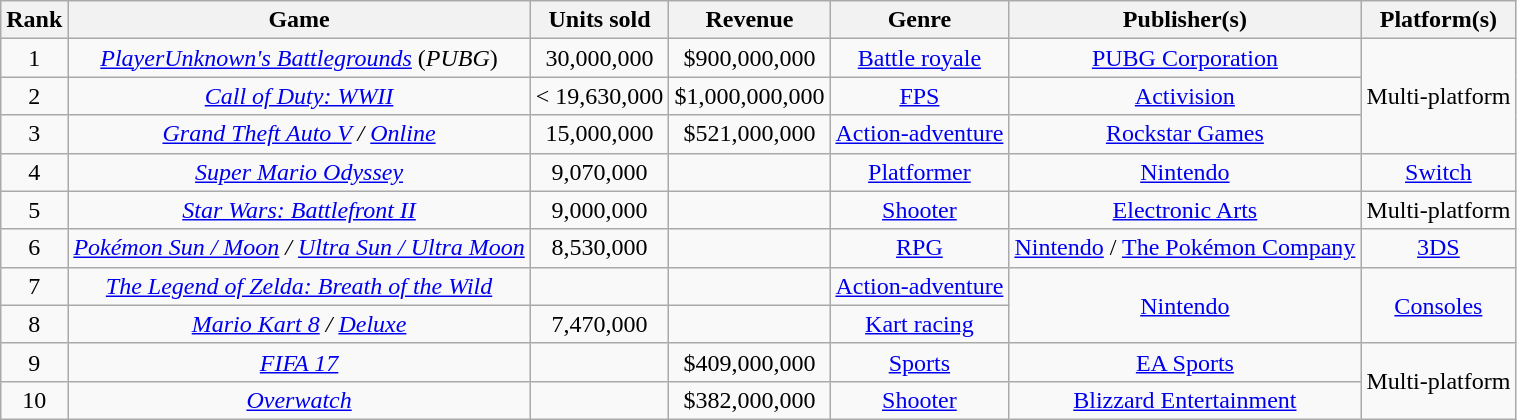<table class="wikitable sortable" style="text-align:center">
<tr>
<th>Rank</th>
<th>Game</th>
<th>Units sold</th>
<th>Revenue</th>
<th>Genre</th>
<th>Publisher(s)</th>
<th>Platform(s)</th>
</tr>
<tr>
<td>1</td>
<td><em><a href='#'>PlayerUnknown's Battlegrounds</a></em> (<em>PUBG</em>)</td>
<td>30,000,000</td>
<td>$900,000,000</td>
<td><a href='#'>Battle royale</a></td>
<td><a href='#'>PUBG Corporation</a> </td>
<td rowspan="3">Multi-platform</td>
</tr>
<tr>
<td>2</td>
<td><em><a href='#'>Call of Duty: WWII</a></em></td>
<td>< 19,630,000</td>
<td>$1,000,000,000</td>
<td><a href='#'>FPS</a></td>
<td><a href='#'>Activision</a> </td>
</tr>
<tr>
<td>3</td>
<td><em><a href='#'>Grand Theft Auto V</a> / <a href='#'>Online</a></em></td>
<td>15,000,000</td>
<td>$521,000,000</td>
<td><a href='#'>Action-adventure</a></td>
<td><a href='#'>Rockstar Games</a> </td>
</tr>
<tr>
<td>4</td>
<td><em><a href='#'>Super Mario Odyssey</a></em></td>
<td>9,070,000</td>
<td></td>
<td><a href='#'>Platformer</a></td>
<td><a href='#'>Nintendo</a></td>
<td><a href='#'>Switch</a></td>
</tr>
<tr>
<td>5</td>
<td><em><a href='#'>Star Wars: Battlefront II</a></em></td>
<td>9,000,000</td>
<td></td>
<td><a href='#'>Shooter</a></td>
<td><a href='#'>Electronic Arts</a></td>
<td>Multi-platform</td>
</tr>
<tr>
<td>6</td>
<td><em><a href='#'>Pokémon Sun / Moon</a> / <a href='#'>Ultra Sun / Ultra Moon</a></em></td>
<td>8,530,000</td>
<td></td>
<td><a href='#'>RPG</a></td>
<td><a href='#'>Nintendo</a> / <a href='#'>The Pokémon Company</a></td>
<td><a href='#'>3DS</a></td>
</tr>
<tr>
<td>7</td>
<td><em><a href='#'>The Legend of Zelda: Breath of the Wild</a></em></td>
<td></td>
<td></td>
<td><a href='#'>Action-adventure</a></td>
<td rowspan="2"><a href='#'>Nintendo</a></td>
<td rowspan="2"><a href='#'>Consoles</a></td>
</tr>
<tr>
<td>8</td>
<td><em><a href='#'>Mario Kart 8</a> / <a href='#'>Deluxe</a></em></td>
<td>7,470,000</td>
<td></td>
<td><a href='#'>Kart racing</a></td>
</tr>
<tr>
<td>9</td>
<td><em><a href='#'>FIFA 17</a></em></td>
<td></td>
<td>$409,000,000</td>
<td><a href='#'>Sports</a></td>
<td><a href='#'>EA Sports</a> </td>
<td rowspan="2">Multi-platform</td>
</tr>
<tr>
<td>10</td>
<td><em><a href='#'>Overwatch</a></em></td>
<td></td>
<td>$382,000,000</td>
<td><a href='#'>Shooter</a></td>
<td><a href='#'>Blizzard Entertainment</a> </td>
</tr>
</table>
